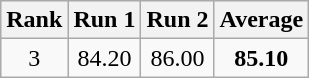<table class="wikitable" style="text-align:center">
<tr style="background:#efefef;">
<th>Rank</th>
<th>Run 1</th>
<th>Run 2</th>
<th>Average</th>
</tr>
<tr>
<td>3</td>
<td>84.20</td>
<td>86.00</td>
<td><strong>85.10</strong></td>
</tr>
</table>
